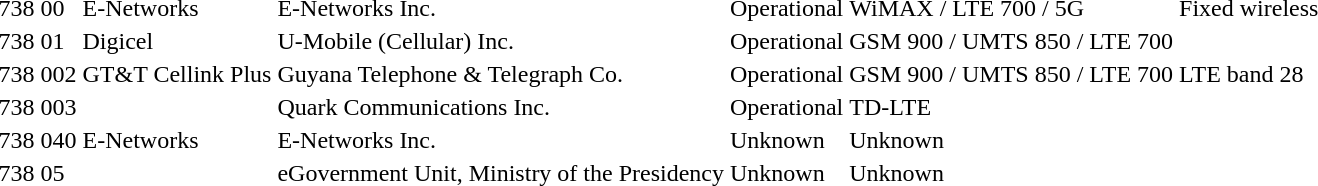<table>
<tr>
<td>738</td>
<td>00</td>
<td>E-Networks</td>
<td>E-Networks Inc.</td>
<td>Operational</td>
<td>WiMAX / LTE 700 / 5G</td>
<td> Fixed wireless</td>
</tr>
<tr>
<td>738</td>
<td>01</td>
<td>Digicel</td>
<td>U-Mobile (Cellular) Inc.</td>
<td>Operational</td>
<td>GSM 900 / UMTS 850 / LTE 700</td>
<td></td>
</tr>
<tr>
<td>738</td>
<td>002</td>
<td>GT&T Cellink Plus</td>
<td>Guyana Telephone & Telegraph Co.</td>
<td>Operational</td>
<td>GSM 900 / UMTS 850 / LTE 700</td>
<td> LTE band 28</td>
</tr>
<tr>
<td>738</td>
<td>003</td>
<td></td>
<td>Quark Communications Inc.</td>
<td>Operational</td>
<td>TD-LTE</td>
<td></td>
</tr>
<tr>
<td>738</td>
<td>040</td>
<td>E-Networks</td>
<td>E-Networks Inc.</td>
<td>Unknown</td>
<td>Unknown</td>
<td></td>
</tr>
<tr>
<td>738</td>
<td>05</td>
<td></td>
<td>eGovernment Unit, Ministry of the Presidency</td>
<td>Unknown</td>
<td>Unknown</td>
<td></td>
</tr>
</table>
